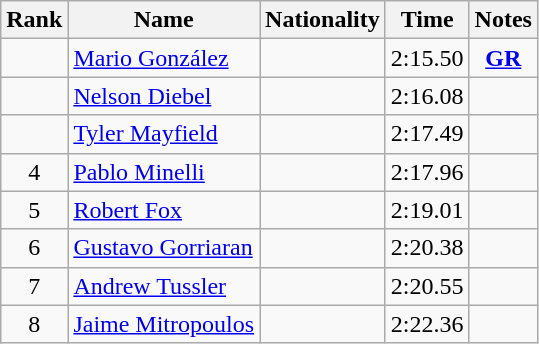<table class="wikitable sortable" style="text-align:center">
<tr>
<th>Rank</th>
<th>Name</th>
<th>Nationality</th>
<th>Time</th>
<th>Notes</th>
</tr>
<tr>
<td></td>
<td align=left><a href='#'>Mario González</a></td>
<td align=left></td>
<td>2:15.50</td>
<td><strong><a href='#'>GR</a></strong></td>
</tr>
<tr>
<td></td>
<td align=left><a href='#'>Nelson Diebel</a></td>
<td align=left></td>
<td>2:16.08</td>
<td></td>
</tr>
<tr>
<td></td>
<td align=left><a href='#'>Tyler Mayfield</a></td>
<td align=left></td>
<td>2:17.49</td>
<td></td>
</tr>
<tr>
<td>4</td>
<td align=left><a href='#'>Pablo Minelli</a></td>
<td align=left></td>
<td>2:17.96</td>
<td></td>
</tr>
<tr>
<td>5</td>
<td align=left><a href='#'>Robert Fox</a></td>
<td align=left></td>
<td>2:19.01</td>
<td></td>
</tr>
<tr>
<td>6</td>
<td align=left><a href='#'>Gustavo Gorriaran</a></td>
<td align=left></td>
<td>2:20.38</td>
<td></td>
</tr>
<tr>
<td>7</td>
<td align=left><a href='#'>Andrew Tussler</a></td>
<td align=left></td>
<td>2:20.55</td>
<td></td>
</tr>
<tr>
<td>8</td>
<td align=left><a href='#'>Jaime Mitropoulos</a></td>
<td align=left></td>
<td>2:22.36</td>
<td></td>
</tr>
</table>
